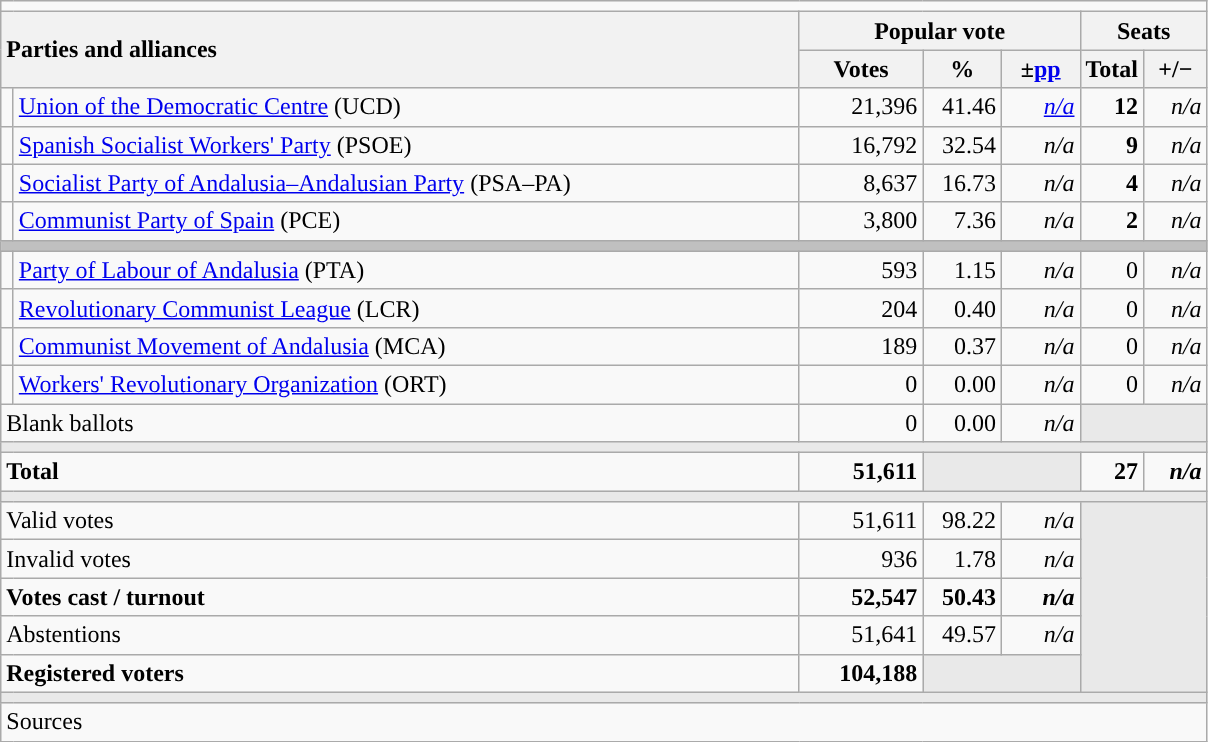<table class="wikitable" style="text-align:right;">
<tr>
<td colspan="7"></td>
</tr>
<tr>
<th style="text-align:left;" rowspan="2" colspan="2" width="525">Parties and alliances</th>
<th colspan="3">Popular vote</th>
<th colspan="2">Seats</th>
</tr>
<tr>
<th width="75">Votes</th>
<th width="45">%</th>
<th width="45">±<a href='#'>pp</a></th>
<th width="35">Total</th>
<th width="35">+/−</th>
</tr>
<tr>
<td width="1" style="color:inherit;background:"></td>
<td align="left"><a href='#'>Union of the Democratic Centre</a> (UCD)</td>
<td>21,396</td>
<td>41.46</td>
<td><em><a href='#'>n/a</a></em></td>
<td><strong>12</strong></td>
<td><em>n/a</em></td>
</tr>
<tr>
<td style="color:inherit;background:"></td>
<td align="left"><a href='#'>Spanish Socialist Workers' Party</a> (PSOE)</td>
<td>16,792</td>
<td>32.54</td>
<td><em>n/a</em></td>
<td><strong>9</strong></td>
<td><em>n/a</em></td>
</tr>
<tr>
<td style="color:inherit;background:"></td>
<td align="left"><a href='#'>Socialist Party of Andalusia–Andalusian Party</a> (PSA–PA)</td>
<td>8,637</td>
<td>16.73</td>
<td><em>n/a</em></td>
<td><strong>4</strong></td>
<td><em>n/a</em></td>
</tr>
<tr>
<td style="color:inherit;background:"></td>
<td align="left"><a href='#'>Communist Party of Spain</a> (PCE)</td>
<td>3,800</td>
<td>7.36</td>
<td><em>n/a</em></td>
<td><strong>2</strong></td>
<td><em>n/a</em></td>
</tr>
<tr>
<td colspan="7" bgcolor="#C0C0C0"></td>
</tr>
<tr>
<td style="color:inherit;background:"></td>
<td align="left"><a href='#'>Party of Labour of Andalusia</a> (PTA)</td>
<td>593</td>
<td>1.15</td>
<td><em>n/a</em></td>
<td>0</td>
<td><em>n/a</em></td>
</tr>
<tr>
<td style="color:inherit;background:"></td>
<td align="left"><a href='#'>Revolutionary Communist League</a> (LCR)</td>
<td>204</td>
<td>0.40</td>
<td><em>n/a</em></td>
<td>0</td>
<td><em>n/a</em></td>
</tr>
<tr>
<td style="color:inherit;background:"></td>
<td align="left"><a href='#'>Communist Movement of Andalusia</a> (MCA)</td>
<td>189</td>
<td>0.37</td>
<td><em>n/a</em></td>
<td>0</td>
<td><em>n/a</em></td>
</tr>
<tr>
<td style="color:inherit;background:"></td>
<td align="left"><a href='#'>Workers' Revolutionary Organization</a> (ORT)</td>
<td>0</td>
<td>0.00</td>
<td><em>n/a</em></td>
<td>0</td>
<td><em>n/a</em></td>
</tr>
<tr>
<td align="left" colspan="2">Blank ballots</td>
<td>0</td>
<td>0.00</td>
<td><em>n/a</em></td>
<td bgcolor="#E9E9E9" colspan="2"></td>
</tr>
<tr>
<td colspan="7" bgcolor="#E9E9E9"></td>
</tr>
<tr style="font-weight:bold;">
<td align="left" colspan="2">Total</td>
<td>51,611</td>
<td bgcolor="#E9E9E9" colspan="2"></td>
<td>27</td>
<td><em>n/a</em></td>
</tr>
<tr>
<td colspan="7" bgcolor="#E9E9E9"></td>
</tr>
<tr>
<td align="left" colspan="2">Valid votes</td>
<td>51,611</td>
<td>98.22</td>
<td><em>n/a</em></td>
<td bgcolor="#E9E9E9" colspan="2" rowspan="5"></td>
</tr>
<tr>
<td align="left" colspan="2">Invalid votes</td>
<td>936</td>
<td>1.78</td>
<td><em>n/a</em></td>
</tr>
<tr style="font-weight:bold;">
<td align="left" colspan="2">Votes cast / turnout</td>
<td>52,547</td>
<td>50.43</td>
<td><em>n/a</em></td>
</tr>
<tr>
<td align="left" colspan="2">Abstentions</td>
<td>51,641</td>
<td>49.57</td>
<td><em>n/a</em></td>
</tr>
<tr style="font-weight:bold;">
<td align="left" colspan="2">Registered voters</td>
<td>104,188</td>
<td bgcolor="#E9E9E9" colspan="2"></td>
</tr>
<tr>
<td colspan="7" bgcolor="#E9E9E9"></td>
</tr>
<tr>
<td align="left" colspan="7">Sources</td>
</tr>
</table>
